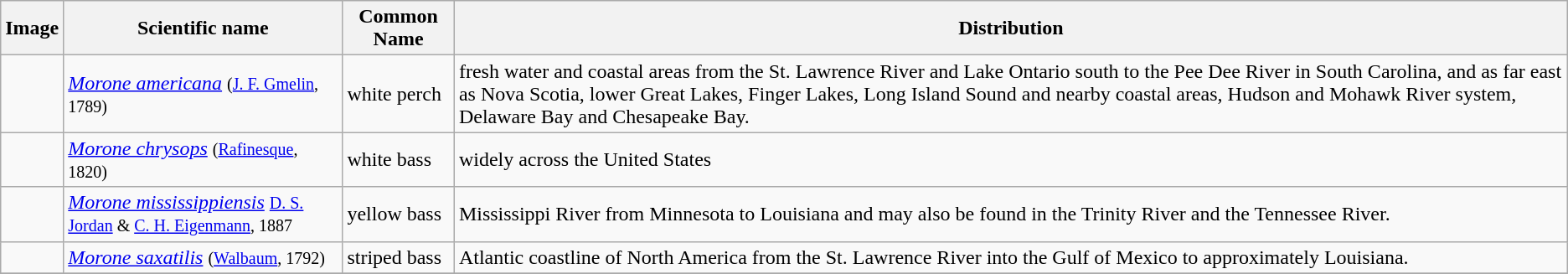<table class="wikitable">
<tr>
<th>Image</th>
<th>Scientific name</th>
<th>Common Name</th>
<th>Distribution</th>
</tr>
<tr>
<td></td>
<td><em><a href='#'>Morone americana</a></em> <small>(<a href='#'>J. F. Gmelin</a>, 1789)</small></td>
<td>white perch</td>
<td>fresh water and coastal areas from the St. Lawrence River and Lake Ontario south to the Pee Dee River in South Carolina, and as far east as Nova Scotia, lower Great Lakes, Finger Lakes, Long Island Sound and nearby coastal areas, Hudson and Mohawk River system, Delaware Bay and Chesapeake Bay.</td>
</tr>
<tr>
<td></td>
<td><em><a href='#'>Morone chrysops</a></em> <small>(<a href='#'>Rafinesque</a>, 1820)</small></td>
<td>white bass</td>
<td>widely across the United States</td>
</tr>
<tr>
<td></td>
<td><em><a href='#'>Morone mississippiensis</a></em> <small><a href='#'>D. S. Jordan</a> & <a href='#'>C. H. Eigenmann</a>, 1887</small></td>
<td>yellow bass</td>
<td>Mississippi River from Minnesota to Louisiana and may also be found in the Trinity River and the Tennessee River.</td>
</tr>
<tr>
<td></td>
<td><em><a href='#'>Morone saxatilis</a></em> <small>(<a href='#'>Walbaum</a>, 1792)</small></td>
<td>striped bass</td>
<td>Atlantic coastline of North America from the St. Lawrence River into the Gulf of Mexico to approximately Louisiana.</td>
</tr>
<tr>
</tr>
</table>
